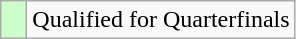<table class="wikitable">
<tr>
<td width=10px bgcolor=#ccffcc></td>
<td>Qualified for Quarterfinals</td>
</tr>
</table>
